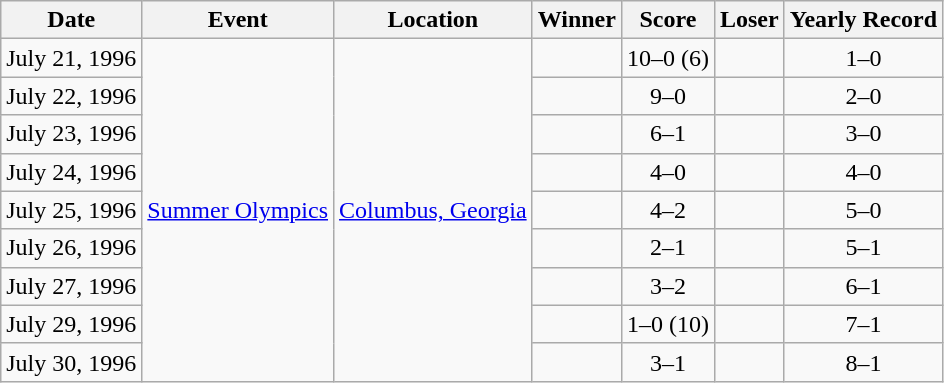<table class="wikitable">
<tr>
<th>Date</th>
<th>Event</th>
<th>Location</th>
<th>Winner</th>
<th>Score</th>
<th>Loser</th>
<th>Yearly Record</th>
</tr>
<tr align=center>
<td>July 21, 1996</td>
<td rowspan=9><a href='#'>Summer Olympics</a></td>
<td rowspan=9><a href='#'>Columbus, Georgia</a></td>
<td></td>
<td>10–0 (6)</td>
<td></td>
<td>1–0</td>
</tr>
<tr align=center>
<td>July 22, 1996</td>
<td></td>
<td>9–0</td>
<td></td>
<td>2–0</td>
</tr>
<tr align=center>
<td>July 23, 1996</td>
<td></td>
<td>6–1</td>
<td></td>
<td>3–0</td>
</tr>
<tr align=center>
<td>July 24, 1996</td>
<td></td>
<td>4–0</td>
<td></td>
<td>4–0</td>
</tr>
<tr align=center>
<td>July 25, 1996</td>
<td></td>
<td>4–2</td>
<td></td>
<td>5–0</td>
</tr>
<tr align=center>
<td>July 26, 1996</td>
<td></td>
<td>2–1</td>
<td></td>
<td>5–1</td>
</tr>
<tr align=center>
<td>July 27, 1996</td>
<td></td>
<td>3–2</td>
<td></td>
<td>6–1</td>
</tr>
<tr align=center>
<td>July 29, 1996</td>
<td></td>
<td>1–0 (10)</td>
<td></td>
<td>7–1</td>
</tr>
<tr align=center>
<td>July 30, 1996</td>
<td></td>
<td>3–1</td>
<td></td>
<td>8–1</td>
</tr>
</table>
